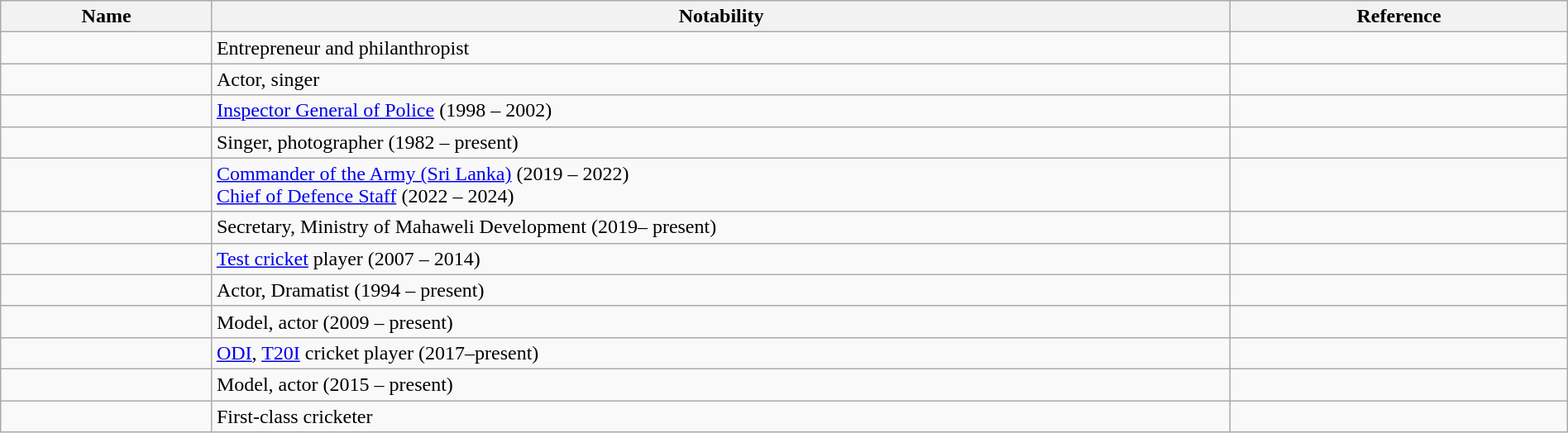<table class="wikitable sortable" style="width:100%">
<tr>
<th style="width:*;">Name</th>
<th style="width:65%;" class="unsortable">Notability</th>
<th style="width:*;" class="unsortable">Reference</th>
</tr>
<tr>
<td></td>
<td>Entrepreneur and philanthropist</td>
<td style="text-align:center;"></td>
</tr>
<tr>
<td></td>
<td>Actor, singer</td>
<td style="text-align:center;"></td>
</tr>
<tr>
<td></td>
<td><a href='#'>Inspector General of Police</a> (1998 – 2002)</td>
<td style="text-align:center;"></td>
</tr>
<tr>
<td></td>
<td>Singer, photographer (1982 – present)</td>
<td style="text-align:center;"></td>
</tr>
<tr>
<td></td>
<td><a href='#'>Commander of the Army (Sri Lanka)</a> (2019 – 2022) <br><a href='#'>Chief of Defence Staff</a> (2022 – 2024)</td>
<td style="text-align:center;"></td>
</tr>
<tr>
<td></td>
<td>Secretary, Ministry of Mahaweli Development (2019– present)</td>
<td style="text-align:center;"></td>
</tr>
<tr>
<td></td>
<td><a href='#'>Test cricket</a> player (2007 – 2014)</td>
<td style="text-align:center;"></td>
</tr>
<tr>
<td></td>
<td>Actor, Dramatist (1994 – present)</td>
<td style="text-align:center;"></td>
</tr>
<tr>
<td></td>
<td>Model, actor (2009 – present)</td>
<td style="text-align:center;"></td>
</tr>
<tr>
<td></td>
<td><a href='#'>ODI</a>, <a href='#'>T20I</a> cricket player (2017–present)</td>
<td style="text-align:center;"></td>
</tr>
<tr>
<td></td>
<td>Model, actor (2015 – present)</td>
<td style="text-align:center;"></td>
</tr>
<tr>
<td></td>
<td>First-class cricketer</td>
<td style="text-align:center;"></td>
</tr>
</table>
